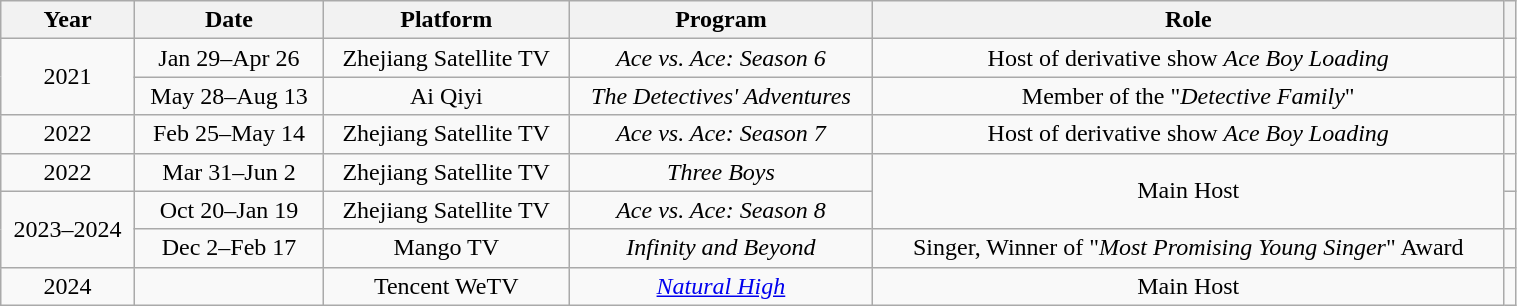<table class="wikitable" width="80%" style="text-align:center">
<tr>
<th>Year</th>
<th>Date</th>
<th>Platform</th>
<th>Program</th>
<th>Role</th>
<th></th>
</tr>
<tr>
<td rowspan="2">2021</td>
<td>Jan 29–Apr 26</td>
<td>Zhejiang Satellite TV</td>
<td><em>Ace vs. Ace: Season 6</em></td>
<td>Host of derivative show <em>Ace Boy Loading</em></td>
<td></td>
</tr>
<tr>
<td>May 28–Aug 13</td>
<td>Ai Qiyi</td>
<td><em>The Detectives' Adventures</em></td>
<td>Member of the "<em>Detective Family</em>"</td>
<td></td>
</tr>
<tr>
<td>2022</td>
<td>Feb 25–May 14</td>
<td>Zhejiang Satellite TV</td>
<td><em>Ace vs. Ace: Season 7</em></td>
<td>Host of derivative show <em>Ace Boy Loading</em></td>
<td></td>
</tr>
<tr>
<td>2022</td>
<td>Mar 31–Jun 2</td>
<td>Zhejiang Satellite TV</td>
<td><em>Three Boys</em></td>
<td rowspan="2">Main Host</td>
<td></td>
</tr>
<tr>
<td rowspan="2">2023–2024</td>
<td>Oct 20–Jan 19</td>
<td>Zhejiang Satellite TV</td>
<td><em>Ace vs. Ace: Season 8</em></td>
<td></td>
</tr>
<tr>
<td>Dec 2–Feb 17</td>
<td>Mango TV</td>
<td><em>Infinity and Beyond</em></td>
<td>Singer, Winner of "<em>Most Promising Young Singer</em>" Award</td>
<td></td>
</tr>
<tr>
<td>2024</td>
<td></td>
<td>Tencent WeTV</td>
<td><em><a href='#'>Natural High</a><br></em></td>
<td>Main Host</td>
<td></td>
</tr>
</table>
